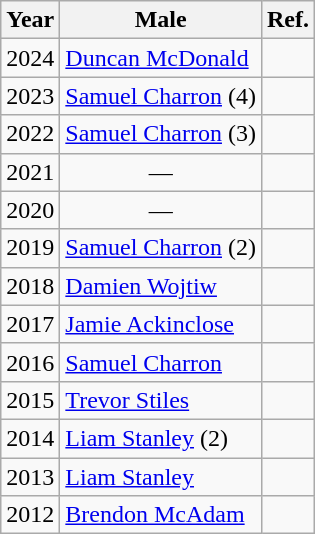<table class="wikitable">
<tr>
<th>Year</th>
<th>Male</th>
<th>Ref.</th>
</tr>
<tr>
<td>2024</td>
<td><a href='#'>Duncan McDonald</a></td>
<td></td>
</tr>
<tr>
<td>2023</td>
<td><a href='#'>Samuel Charron</a> (4)</td>
<td></td>
</tr>
<tr>
<td>2022</td>
<td><a href='#'>Samuel Charron</a> (3)</td>
<td></td>
</tr>
<tr>
<td>2021</td>
<td style="text-align: center">—</td>
<td></td>
</tr>
<tr>
<td>2020</td>
<td style="text-align: center">—</td>
<td></td>
</tr>
<tr>
<td>2019</td>
<td><a href='#'>Samuel Charron</a> (2)</td>
<td></td>
</tr>
<tr>
<td>2018</td>
<td><a href='#'>Damien Wojtiw</a></td>
<td></td>
</tr>
<tr>
<td>2017</td>
<td><a href='#'>Jamie Ackinclose</a></td>
<td></td>
</tr>
<tr>
<td>2016</td>
<td><a href='#'>Samuel Charron</a></td>
<td></td>
</tr>
<tr>
<td>2015</td>
<td><a href='#'>Trevor Stiles</a></td>
<td></td>
</tr>
<tr>
<td>2014</td>
<td><a href='#'>Liam Stanley</a> (2)</td>
<td></td>
</tr>
<tr>
<td>2013</td>
<td><a href='#'>Liam Stanley</a></td>
<td></td>
</tr>
<tr>
<td>2012</td>
<td><a href='#'>Brendon McAdam</a></td>
<td></td>
</tr>
</table>
